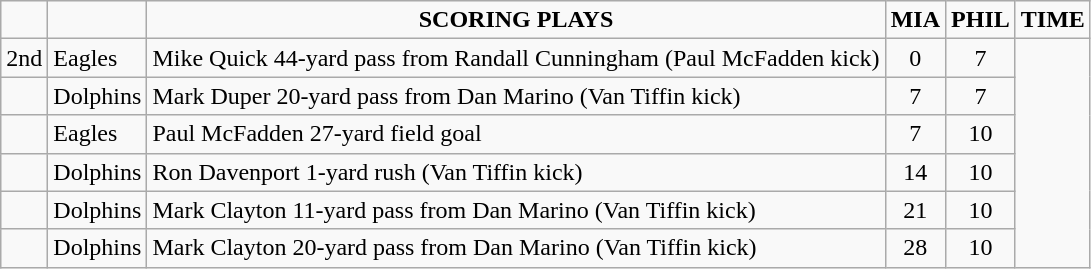<table class="wikitable">
<tr align="center">
<td></td>
<td></td>
<td><strong>SCORING PLAYS</strong></td>
<td><strong>MIA</strong></td>
<td><strong>PHIL</strong></td>
<td><strong>TIME</strong></td>
</tr>
<tr align="left">
<td>2nd</td>
<td>Eagles</td>
<td>Mike Quick 44-yard pass from Randall Cunningham (Paul McFadden kick)</td>
<td - align="center">0</td>
<td - align="center">7</td>
</tr>
<tr align="left">
<td></td>
<td>Dolphins</td>
<td>Mark Duper 20-yard pass from Dan Marino (Van Tiffin kick)</td>
<td - align="center">7</td>
<td - align="center">7</td>
</tr>
<tr align="left">
<td></td>
<td>Eagles</td>
<td>Paul McFadden 27-yard field goal</td>
<td - align="center">7</td>
<td - align="center">10</td>
</tr>
<tr align="left">
<td></td>
<td>Dolphins</td>
<td>Ron Davenport 1-yard rush (Van Tiffin kick)</td>
<td - align="center">14</td>
<td - align="center">10</td>
</tr>
<tr align="left">
<td></td>
<td>Dolphins</td>
<td>Mark Clayton 11-yard pass from Dan Marino (Van Tiffin kick)</td>
<td - align="center">21</td>
<td - align="center">10</td>
</tr>
<tr align="left">
<td></td>
<td>Dolphins</td>
<td>Mark Clayton 20-yard pass from Dan Marino (Van Tiffin kick)</td>
<td - align="center">28</td>
<td - align="center">10</td>
</tr>
</table>
